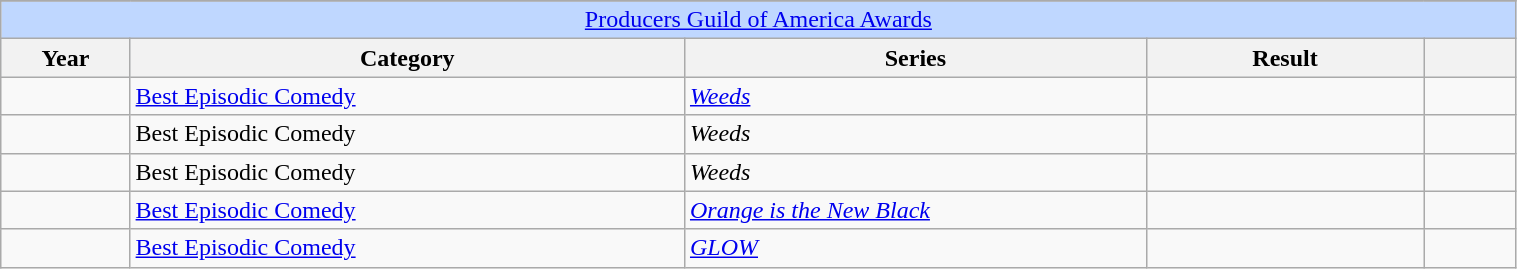<table class="wikitable plainrowheaders" style="width:80%">
<tr>
</tr>
<tr ---- bgcolor="#bfd7ff">
<td colspan=6 align=center><a href='#'>Producers Guild of America Awards</a></td>
</tr>
<tr ---- bgcolor="#ebf5ff">
<th scope="col" style="width:7%;">Year</th>
<th scope="col" style="width:30%;">Category</th>
<th scope="col" style="width:25%;">Series</th>
<th scope="col" style="width:15%;">Result</th>
<th scope="col" class="unsortable" style="width:5%;"></th>
</tr>
<tr>
<td></td>
<td><a href='#'>Best Episodic Comedy</a></td>
<td><em><a href='#'>Weeds</a></em></td>
<td></td>
<td></td>
</tr>
<tr>
<td></td>
<td>Best Episodic Comedy</td>
<td><em>Weeds</em></td>
<td></td>
<td></td>
</tr>
<tr>
<td></td>
<td>Best Episodic Comedy</td>
<td><em>Weeds</em></td>
<td></td>
<td></td>
</tr>
<tr>
<td></td>
<td><a href='#'>Best Episodic Comedy</a></td>
<td><em><a href='#'>Orange is the New Black</a></em></td>
<td></td>
<td></td>
</tr>
<tr>
<td></td>
<td><a href='#'>Best Episodic Comedy</a></td>
<td><em><a href='#'>GLOW</a></em></td>
<td></td>
<td></td>
</tr>
</table>
